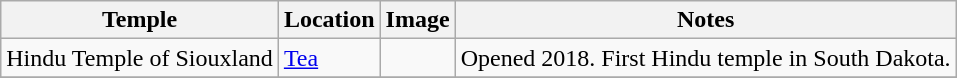<table class="wikitable sortable" id="tableTempleWikiSD">
<tr>
<th>Temple</th>
<th>Location</th>
<th>Image</th>
<th>Notes</th>
</tr>
<tr>
<td>Hindu Temple of Siouxland</td>
<td><a href='#'>Tea</a></td>
<td></td>
<td>Opened 2018. First Hindu temple in South Dakota.</td>
</tr>
<tr>
</tr>
</table>
